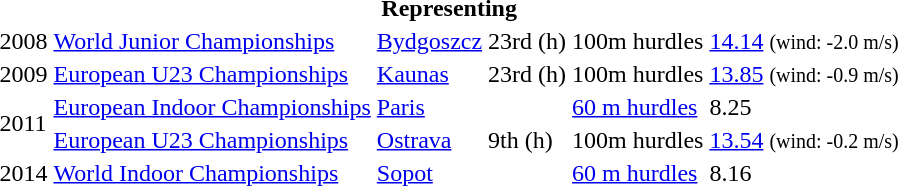<table>
<tr>
<th colspan="6">Representing </th>
</tr>
<tr>
<td>2008</td>
<td align=left><a href='#'>World Junior Championships</a></td>
<td align=left> <a href='#'>Bydgoszcz</a></td>
<td>23rd (h)</td>
<td>100m hurdles</td>
<td><a href='#'>14.14</a> <small>(wind: -2.0 m/s)</small></td>
</tr>
<tr>
<td>2009</td>
<td align=left><a href='#'>European U23 Championships</a></td>
<td align=left> <a href='#'>Kaunas</a></td>
<td>23rd (h)</td>
<td>100m hurdles</td>
<td><a href='#'>13.85</a> <small>(wind: -0.9 m/s)</small></td>
</tr>
<tr>
<td rowspan=2>2011</td>
<td align=left><a href='#'>European Indoor Championships</a></td>
<td align=left> <a href='#'>Paris</a></td>
<td></td>
<td><a href='#'>60 m hurdles</a></td>
<td>8.25</td>
</tr>
<tr>
<td align=left><a href='#'>European U23 Championships</a></td>
<td align=left> <a href='#'>Ostrava</a></td>
<td>9th (h)</td>
<td>100m hurdles</td>
<td><a href='#'>13.54</a> <small>(wind: -0.2 m/s)</small></td>
</tr>
<tr>
<td>2014</td>
<td align=left><a href='#'>World Indoor Championships</a></td>
<td align=left> <a href='#'>Sopot</a></td>
<td></td>
<td><a href='#'>60 m hurdles</a></td>
<td>8.16</td>
</tr>
</table>
